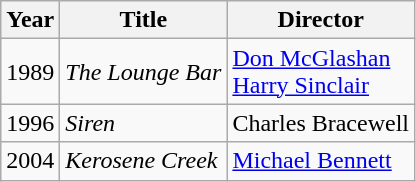<table class="wikitable">
<tr>
<th>Year</th>
<th>Title</th>
<th>Director</th>
</tr>
<tr>
<td>1989</td>
<td><em>The Lounge Bar</em></td>
<td><a href='#'>Don McGlashan</a><br><a href='#'>Harry Sinclair</a></td>
</tr>
<tr>
<td>1996</td>
<td><em>Siren</em></td>
<td>Charles Bracewell</td>
</tr>
<tr>
<td>2004</td>
<td><em>Kerosene Creek</em></td>
<td><a href='#'>Michael Bennett</a></td>
</tr>
</table>
